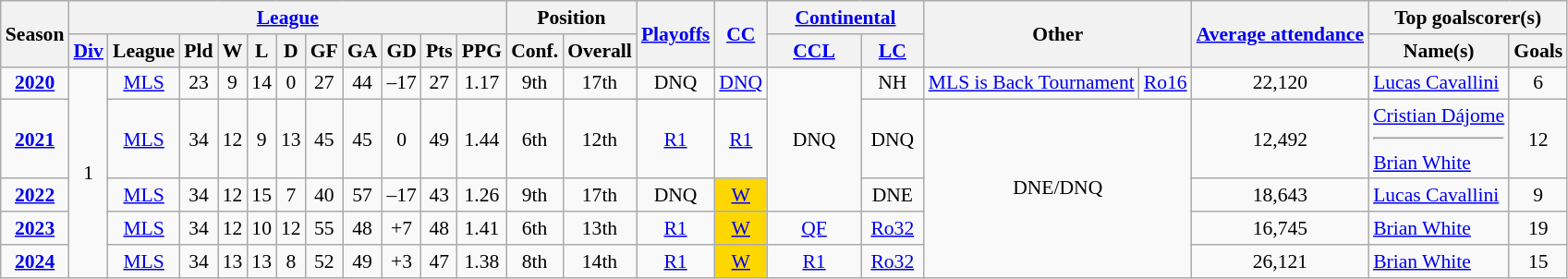<table class="wikitable" style="font-size:90%; text-align:center;">
<tr style="background:#f0f6ff;">
<th rowspan=2>Season</th>
<th colspan=11><a href='#'>League</a></th>
<th colspan=2>Position</th>
<th rowspan=2><a href='#'>Playoffs</a></th>
<th rowspan=2><a href='#'>CC</a></th>
<th colspan=2 width="10%"><a href='#'>Continental</a></th>
<th rowspan=2 colspan=2>Other</th>
<th rowspan=2><a href='#'>Average attendance</a></th>
<th colspan=2>Top goalscorer(s)</th>
</tr>
<tr>
<th><a href='#'>Div</a></th>
<th>League</th>
<th>Pld</th>
<th>W</th>
<th>L</th>
<th>D</th>
<th>GF</th>
<th>GA</th>
<th>GD</th>
<th>Pts</th>
<th>PPG</th>
<th>Conf.</th>
<th>Overall</th>
<th width="6%"><a href='#'>CCL</a></th>
<th width="4%"><a href='#'>LC</a></th>
<th>Name(s)</th>
<th>Goals</th>
</tr>
<tr>
<td><strong><a href='#'>2020</a></strong></td>
<td rowspan=5>1</td>
<td><a href='#'>MLS</a></td>
<td>23</td>
<td>9</td>
<td>14</td>
<td>0</td>
<td>27</td>
<td>44</td>
<td>–17</td>
<td>27</td>
<td>1.17</td>
<td>9th</td>
<td>17th</td>
<td>DNQ</td>
<td><a href='#'>DNQ</a></td>
<td rowspan=3>DNQ</td>
<td>NH</td>
<td><a href='#'>MLS is Back Tournament</a></td>
<td><a href='#'>Ro16</a></td>
<td>22,120</td>
<td align="left"> <a href='#'>Lucas Cavallini</a></td>
<td>6</td>
</tr>
<tr>
<td><strong><a href='#'>2021</a></strong></td>
<td><a href='#'>MLS</a></td>
<td>34</td>
<td>12</td>
<td>9</td>
<td>13</td>
<td>45</td>
<td>45</td>
<td>0</td>
<td>49</td>
<td>1.44</td>
<td>6th</td>
<td>12th</td>
<td><a href='#'>R1</a></td>
<td><a href='#'>R1</a></td>
<td>DNQ</td>
<td colspan="2" rowspan="4">DNE/DNQ</td>
<td>12,492</td>
<td align="left"> <a href='#'>Cristian Dájome</a><hr> <a href='#'>Brian White</a></td>
<td>12</td>
</tr>
<tr>
<td><strong><a href='#'>2022</a></strong></td>
<td><a href='#'>MLS</a></td>
<td>34</td>
<td>12</td>
<td>15</td>
<td>7</td>
<td>40</td>
<td>57</td>
<td>–17</td>
<td>43</td>
<td>1.26</td>
<td>9th</td>
<td>17th</td>
<td>DNQ</td>
<td bgcolor=gold><a href='#'>W</a></td>
<td>DNE</td>
<td>18,643</td>
<td align="left"> <a href='#'>Lucas Cavallini</a></td>
<td>9</td>
</tr>
<tr>
<td><strong><a href='#'>2023</a></strong></td>
<td><a href='#'>MLS</a></td>
<td>34</td>
<td>12</td>
<td>10</td>
<td>12</td>
<td>55</td>
<td>48</td>
<td>+7</td>
<td>48</td>
<td>1.41</td>
<td>6th</td>
<td>13th</td>
<td><a href='#'>R1</a></td>
<td bgcolor=gold><a href='#'>W</a></td>
<td><a href='#'>QF</a></td>
<td><a href='#'>Ro32</a></td>
<td>16,745</td>
<td align="left"> <a href='#'>Brian White</a></td>
<td>19</td>
</tr>
<tr>
<td><strong><a href='#'>2024</a></strong></td>
<td><a href='#'>MLS</a></td>
<td>34</td>
<td>13</td>
<td>13</td>
<td>8</td>
<td>52</td>
<td>49</td>
<td>+3</td>
<td>47</td>
<td>1.38</td>
<td>8th</td>
<td>14th</td>
<td><a href='#'>R1</a></td>
<td bgcolor=gold><a href='#'>W</a></td>
<td><a href='#'>R1</a></td>
<td><a href='#'>Ro32</a></td>
<td>26,121</td>
<td align="left"> <a href='#'>Brian White</a></td>
<td>15</td>
</tr>
</table>
